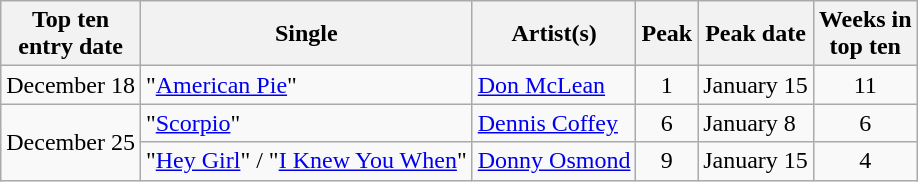<table class="plainrowheaders sortable wikitable">
<tr>
<th>Top ten<br>entry date</th>
<th>Single</th>
<th>Artist(s)</th>
<th data-sort-type="number">Peak</th>
<th>Peak date</th>
<th data-sort-type="number">Weeks in<br>top ten</th>
</tr>
<tr>
<td>December 18</td>
<td>"<a href='#'>American Pie</a>"</td>
<td><a href='#'>Don McLean</a></td>
<td align=center>1</td>
<td>January 15</td>
<td align=center>11</td>
</tr>
<tr>
<td rowspan="2">December 25</td>
<td>"<a href='#'>Scorpio</a>"</td>
<td><a href='#'>Dennis Coffey</a></td>
<td align=center>6</td>
<td>January 8</td>
<td align=center>6</td>
</tr>
<tr>
<td>"<a href='#'>Hey Girl</a>" / "<a href='#'>I Knew You When</a>"</td>
<td><a href='#'>Donny Osmond</a></td>
<td align=center>9</td>
<td>January 15</td>
<td align=center>4</td>
</tr>
</table>
